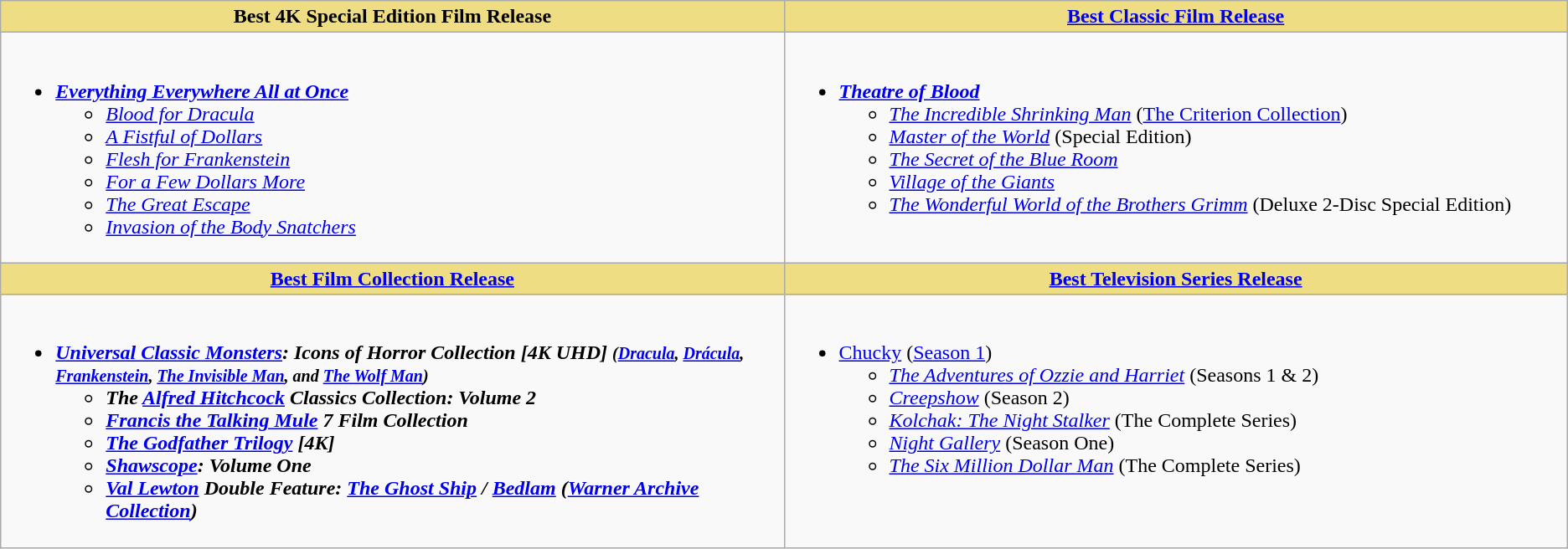<table class=wikitable>
<tr>
<th style="background:#EEDD82; width:50%">Best 4K Special Edition Film Release</th>
<th style="background:#EEDD82; width:50%"><a href='#'>Best Classic Film Release</a></th>
</tr>
<tr>
<td valign="top"><br><ul><li><strong><em><a href='#'>Everything Everywhere All at Once</a></em></strong><ul><li><em><a href='#'>Blood for Dracula</a></em></li><li><em><a href='#'>A Fistful of Dollars</a></em></li><li><em><a href='#'>Flesh for Frankenstein</a></em></li><li><em><a href='#'>For a Few Dollars More</a></em></li><li><em><a href='#'>The Great Escape</a></em></li><li><em><a href='#'>Invasion of the Body Snatchers</a></em></li></ul></li></ul></td>
<td valign="top"><br><ul><li><strong><em><a href='#'>Theatre of Blood</a></em></strong><ul><li><em><a href='#'>The Incredible Shrinking Man</a></em> (<a href='#'>The Criterion Collection</a>)</li><li><em><a href='#'>Master of the World</a></em> (Special Edition)</li><li><em><a href='#'>The Secret of the Blue Room</a></em></li><li><em><a href='#'>Village of the Giants</a></em></li><li><em><a href='#'>The Wonderful World of the Brothers Grimm</a></em> (Deluxe 2-Disc Special Edition)</li></ul></li></ul></td>
</tr>
<tr>
<th style="background:#EEDD82; width:50%"><a href='#'>Best Film Collection Release</a></th>
<th style="background:#EEDD82; width:50%"><a href='#'>Best Television Series Release</a></th>
</tr>
<tr>
<td valign="top"><br><ul><li><strong><em><a href='#'>Universal Classic Monsters</a>: Icons of Horror Collection<em> [4K UHD] <small>(</em><a href='#'>Dracula</a><em>, </em><a href='#'>Drácula</a><em>, </em><a href='#'>Frankenstein</a><em>, </em><a href='#'>The Invisible Man</a><em>, and </em><a href='#'>The Wolf Man</a><em>)</small><strong><ul><li></em>The <a href='#'>Alfred Hitchcock</a> Classics Collection: Volume 2<em></li><li></em><a href='#'>Francis the Talking Mule</a> 7 Film Collection<em></li><li></em><a href='#'>The Godfather Trilogy</a><em> [4K]</li><li></em><a href='#'>Shawscope</a>: Volume One<em></li><li></em><a href='#'>Val Lewton</a> Double Feature: <a href='#'>The Ghost Ship</a> / <a href='#'>Bedlam</a><em> (<a href='#'>Warner Archive Collection</a>)</li></ul></li></ul></td>
<td valign="top"><br><ul><li></em></strong><a href='#'>Chucky</a></em> (<a href='#'>Season 1</a>)</strong><ul><li><em><a href='#'>The Adventures of Ozzie and Harriet</a></em> (Seasons 1 & 2)</li><li><em><a href='#'>Creepshow</a></em> (Season 2)</li><li><em><a href='#'>Kolchak: The Night Stalker</a></em> (The Complete Series)</li><li><em><a href='#'>Night Gallery</a></em> (Season One)</li><li><em><a href='#'>The Six Million Dollar Man</a></em> (The Complete Series)</li></ul></li></ul></td>
</tr>
</table>
